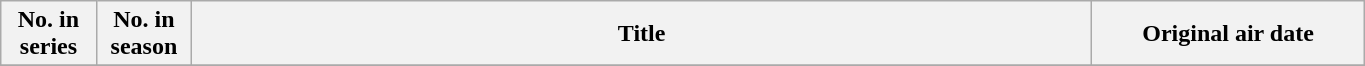<table class="wikitable plainrowheaders" style="width:72%;">
<tr>
<th scope="col" width=7%>No. in<br>series</th>
<th scope="col" width=7%>No. in<br>season</th>
<th scope="col">Title</th>
<th scope="col" width=20%>Original air date</th>
</tr>
<tr>
</tr>
</table>
